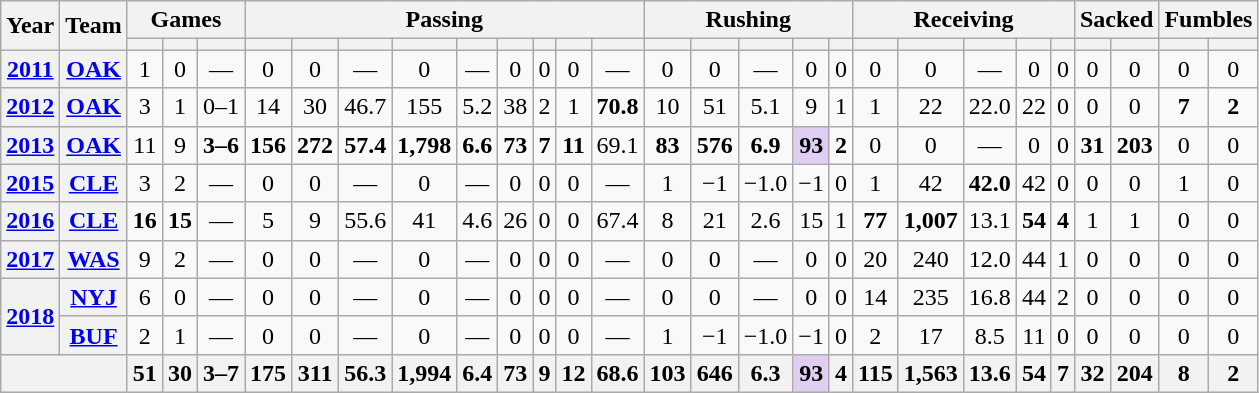<table class="wikitable" style="text-align:center;">
<tr>
<th rowspan="2">Year</th>
<th rowspan="2">Team</th>
<th colspan="3">Games</th>
<th colspan="9">Passing</th>
<th colspan="5">Rushing</th>
<th colspan="5">Receiving</th>
<th colspan="2">Sacked</th>
<th colspan="2">Fumbles</th>
</tr>
<tr>
<th></th>
<th></th>
<th></th>
<th></th>
<th></th>
<th></th>
<th></th>
<th></th>
<th></th>
<th></th>
<th></th>
<th></th>
<th></th>
<th></th>
<th></th>
<th></th>
<th></th>
<th></th>
<th></th>
<th></th>
<th></th>
<th></th>
<th></th>
<th></th>
<th></th>
<th></th>
</tr>
<tr>
<th><a href='#'>2011</a></th>
<th><a href='#'>OAK</a></th>
<td>1</td>
<td>0</td>
<td>—</td>
<td>0</td>
<td>0</td>
<td>—</td>
<td>0</td>
<td>—</td>
<td>0</td>
<td>0</td>
<td>0</td>
<td>—</td>
<td>0</td>
<td>0</td>
<td>—</td>
<td>0</td>
<td>0</td>
<td>0</td>
<td>0</td>
<td>—</td>
<td>0</td>
<td>0</td>
<td>0</td>
<td>0</td>
<td>0</td>
<td>0</td>
</tr>
<tr>
<th><a href='#'>2012</a></th>
<th><a href='#'>OAK</a></th>
<td>3</td>
<td>1</td>
<td>0–1</td>
<td>14</td>
<td>30</td>
<td>46.7</td>
<td>155</td>
<td>5.2</td>
<td>38</td>
<td>2</td>
<td>1</td>
<td><strong>70.8</strong></td>
<td>10</td>
<td>51</td>
<td>5.1</td>
<td>9</td>
<td>1</td>
<td>1</td>
<td>22</td>
<td>22.0</td>
<td>22</td>
<td>0</td>
<td>0</td>
<td>0</td>
<td><strong>7</strong></td>
<td><strong>2</strong></td>
</tr>
<tr>
<th><a href='#'>2013</a></th>
<th><a href='#'>OAK</a></th>
<td>11</td>
<td>9</td>
<td><strong>3–6</strong></td>
<td><strong>156</strong></td>
<td><strong>272</strong></td>
<td><strong>57.4</strong></td>
<td><strong>1,798</strong></td>
<td><strong>6.6</strong></td>
<td><strong>73</strong></td>
<td><strong>7</strong></td>
<td><strong>11</strong></td>
<td>69.1</td>
<td><strong>83</strong></td>
<td><strong>576</strong></td>
<td><strong>6.9</strong></td>
<td style="background:#e0cef2;"><strong>93</strong></td>
<td><strong>2</strong></td>
<td>0</td>
<td>0</td>
<td>—</td>
<td>0</td>
<td>0</td>
<td><strong>31</strong></td>
<td><strong>203</strong></td>
<td>0</td>
<td>0</td>
</tr>
<tr>
<th><a href='#'>2015</a></th>
<th><a href='#'>CLE</a></th>
<td>3</td>
<td>2</td>
<td>—</td>
<td>0</td>
<td>0</td>
<td>—</td>
<td>0</td>
<td>—</td>
<td>0</td>
<td>0</td>
<td>0</td>
<td>—</td>
<td>1</td>
<td>−1</td>
<td>−1.0</td>
<td>−1</td>
<td>0</td>
<td>1</td>
<td>42</td>
<td><strong>42.0</strong></td>
<td>42</td>
<td>0</td>
<td>0</td>
<td>0</td>
<td>1</td>
<td>0</td>
</tr>
<tr>
<th><a href='#'>2016</a></th>
<th><a href='#'>CLE</a></th>
<td><strong>16</strong></td>
<td><strong>15</strong></td>
<td>—</td>
<td>5</td>
<td>9</td>
<td>55.6</td>
<td>41</td>
<td>4.6</td>
<td>26</td>
<td>0</td>
<td>0</td>
<td>67.4</td>
<td>8</td>
<td>21</td>
<td>2.6</td>
<td>15</td>
<td>1</td>
<td><strong>77</strong></td>
<td><strong>1,007</strong></td>
<td>13.1</td>
<td><strong>54</strong></td>
<td><strong>4</strong></td>
<td>1</td>
<td>1</td>
<td>0</td>
<td>0</td>
</tr>
<tr>
<th><a href='#'>2017</a></th>
<th><a href='#'>WAS</a></th>
<td>9</td>
<td>2</td>
<td>—</td>
<td>0</td>
<td>0</td>
<td>—</td>
<td>0</td>
<td>—</td>
<td>0</td>
<td>0</td>
<td>0</td>
<td>—</td>
<td>0</td>
<td>0</td>
<td>—</td>
<td>0</td>
<td>0</td>
<td>20</td>
<td>240</td>
<td>12.0</td>
<td>44</td>
<td>1</td>
<td>0</td>
<td>0</td>
<td>0</td>
<td>0</td>
</tr>
<tr>
<th rowspan="2"><a href='#'>2018</a></th>
<th><a href='#'>NYJ</a></th>
<td>6</td>
<td>0</td>
<td>—</td>
<td>0</td>
<td>0</td>
<td>—</td>
<td>0</td>
<td>—</td>
<td>0</td>
<td>0</td>
<td>0</td>
<td>—</td>
<td>0</td>
<td>0</td>
<td>—</td>
<td>0</td>
<td>0</td>
<td>14</td>
<td>235</td>
<td>16.8</td>
<td>44</td>
<td>2</td>
<td>0</td>
<td>0</td>
<td>0</td>
<td>0</td>
</tr>
<tr>
<th><a href='#'>BUF</a></th>
<td>2</td>
<td>1</td>
<td>—</td>
<td>0</td>
<td>0</td>
<td>—</td>
<td>0</td>
<td>—</td>
<td>0</td>
<td>0</td>
<td>0</td>
<td>—</td>
<td>1</td>
<td>−1</td>
<td>−1.0</td>
<td>−1</td>
<td>0</td>
<td>2</td>
<td>17</td>
<td>8.5</td>
<td>11</td>
<td>0</td>
<td>0</td>
<td>0</td>
<td>0</td>
<td>0</td>
</tr>
<tr>
<th colspan="2"></th>
<th>51</th>
<th>30</th>
<th>3–7</th>
<th>175</th>
<th>311</th>
<th>56.3</th>
<th>1,994</th>
<th>6.4</th>
<th>73</th>
<th>9</th>
<th>12</th>
<th>68.6</th>
<th>103</th>
<th>646</th>
<th>6.3</th>
<th style="background:#e0cef2;">93</th>
<th>4</th>
<th>115</th>
<th>1,563</th>
<th>13.6</th>
<th>54</th>
<th>7</th>
<th>32</th>
<th>204</th>
<th>8</th>
<th>2</th>
</tr>
</table>
